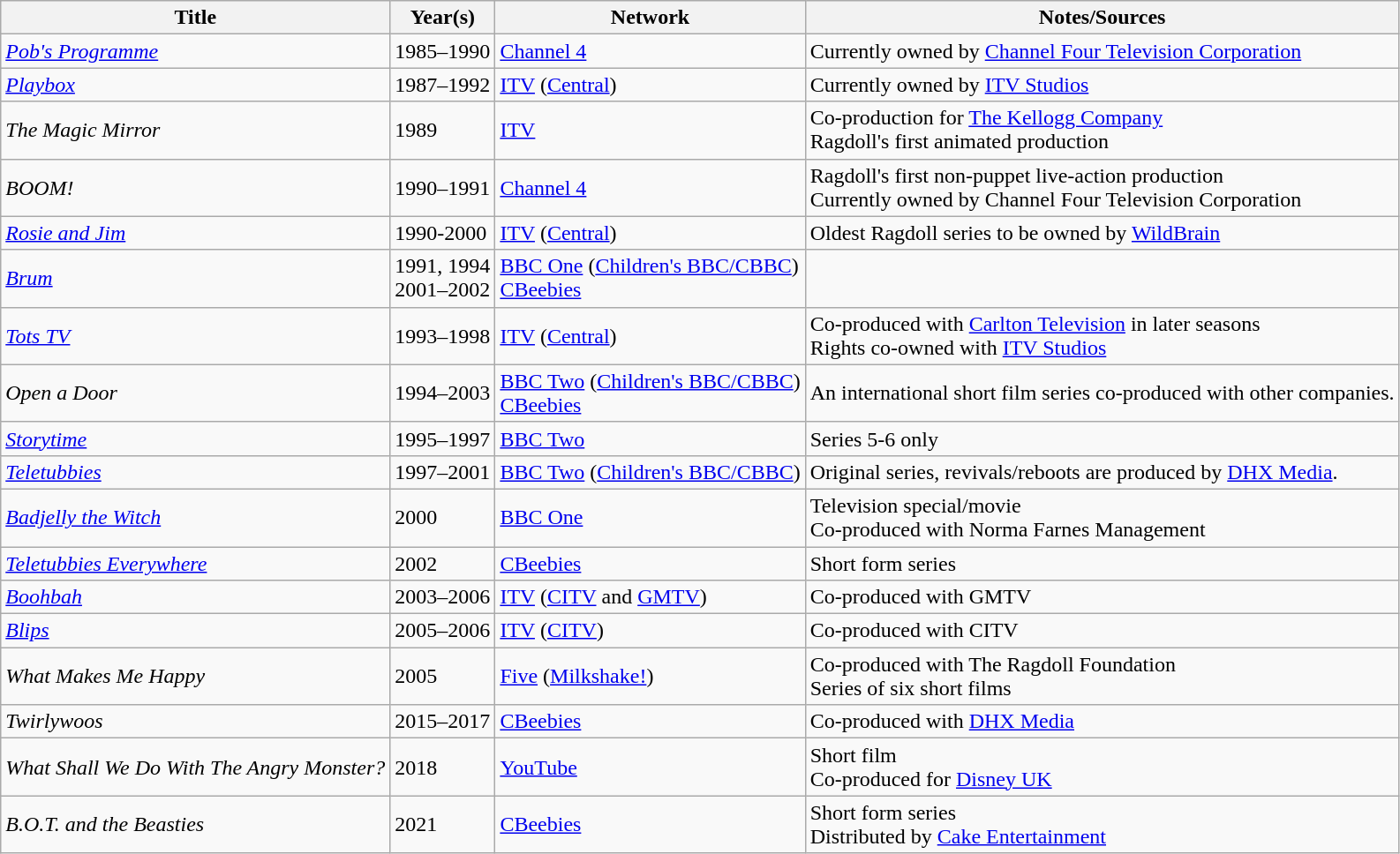<table class="wikitable sortable">
<tr>
<th>Title</th>
<th>Year(s)</th>
<th>Network</th>
<th>Notes/Sources</th>
</tr>
<tr>
<td><em><a href='#'>Pob's Programme</a></em></td>
<td>1985–1990</td>
<td><a href='#'>Channel 4</a></td>
<td>Currently owned by <a href='#'>Channel Four Television Corporation</a></td>
</tr>
<tr>
<td><em><a href='#'>Playbox</a></em></td>
<td>1987–1992</td>
<td><a href='#'>ITV</a> (<a href='#'>Central</a>)</td>
<td>Currently owned by <a href='#'>ITV Studios</a></td>
</tr>
<tr>
<td><em>The Magic Mirror</em></td>
<td>1989</td>
<td><a href='#'>ITV</a></td>
<td>Co-production for <a href='#'>The Kellogg Company</a><br>Ragdoll's first animated production</td>
</tr>
<tr>
<td><em>BOOM!</em></td>
<td>1990–1991</td>
<td><a href='#'>Channel 4</a></td>
<td>Ragdoll's first non-puppet live-action production<br>Currently owned by Channel Four Television Corporation</td>
</tr>
<tr>
<td><em><a href='#'>Rosie and Jim</a></em></td>
<td>1990-2000</td>
<td><a href='#'>ITV</a> (<a href='#'>Central</a>)</td>
<td>Oldest Ragdoll series to be owned by <a href='#'>WildBrain</a></td>
</tr>
<tr>
<td><em><a href='#'>Brum</a></em></td>
<td>1991, 1994<br>2001–2002</td>
<td><a href='#'>BBC One</a> (<a href='#'>Children's BBC/CBBC</a>)<br><a href='#'>CBeebies</a></td>
<td></td>
</tr>
<tr>
<td><em><a href='#'>Tots TV</a></em></td>
<td>1993–1998</td>
<td><a href='#'>ITV</a> (<a href='#'>Central</a>)</td>
<td>Co-produced with <a href='#'>Carlton Television</a> in later seasons<br>Rights co-owned with <a href='#'>ITV Studios</a></td>
</tr>
<tr>
<td><em>Open a Door</em></td>
<td>1994–2003</td>
<td><a href='#'>BBC Two</a> (<a href='#'>Children's BBC/CBBC</a>)<br><a href='#'>CBeebies</a></td>
<td>An international short film series co-produced with other companies.</td>
</tr>
<tr>
<td><em><a href='#'>Storytime</a></em></td>
<td>1995–1997</td>
<td><a href='#'>BBC Two</a></td>
<td>Series 5-6 only</td>
</tr>
<tr>
<td><em><a href='#'>Teletubbies</a></em></td>
<td>1997–2001</td>
<td><a href='#'>BBC Two</a> (<a href='#'>Children's BBC/CBBC</a>)</td>
<td>Original series, revivals/reboots are produced by <a href='#'>DHX Media</a>.</td>
</tr>
<tr>
<td><em><a href='#'>Badjelly the Witch</a></em></td>
<td>2000</td>
<td><a href='#'>BBC One</a></td>
<td>Television special/movie<br>Co-produced with Norma Farnes Management</td>
</tr>
<tr>
<td><em><a href='#'>Teletubbies Everywhere</a></em></td>
<td>2002</td>
<td><a href='#'>CBeebies</a></td>
<td>Short form series</td>
</tr>
<tr>
<td><em><a href='#'>Boohbah</a></em></td>
<td>2003–2006</td>
<td><a href='#'>ITV</a> (<a href='#'>CITV</a> and <a href='#'>GMTV</a>)</td>
<td>Co-produced with GMTV</td>
</tr>
<tr>
<td><em><a href='#'>Blips</a></em></td>
<td>2005–2006</td>
<td><a href='#'>ITV</a> (<a href='#'>CITV</a>)</td>
<td>Co-produced with CITV</td>
</tr>
<tr>
<td><em>What Makes Me Happy</em></td>
<td>2005</td>
<td><a href='#'>Five</a> (<a href='#'>Milkshake!</a>)</td>
<td>Co-produced with The Ragdoll Foundation<br>Series of six short films</td>
</tr>
<tr>
<td><em>Twirlywoos</em></td>
<td>2015–2017</td>
<td><a href='#'>CBeebies</a></td>
<td>Co-produced with <a href='#'>DHX Media</a></td>
</tr>
<tr>
<td><em>What Shall We Do With The Angry Monster?</em></td>
<td>2018</td>
<td><a href='#'>YouTube</a></td>
<td>Short film<br>Co-produced for <a href='#'>Disney UK</a></td>
</tr>
<tr>
<td><em>B.O.T. and the Beasties</em></td>
<td>2021</td>
<td><a href='#'>CBeebies</a></td>
<td>Short form series<br>Distributed by <a href='#'>Cake Entertainment</a></td>
</tr>
</table>
